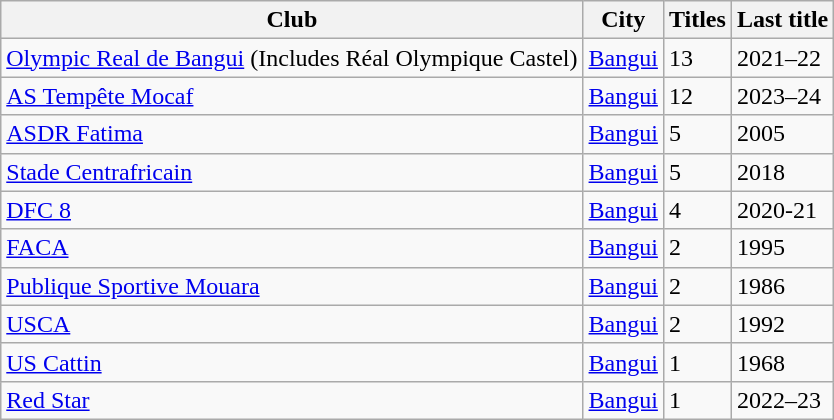<table class="wikitable">
<tr>
<th>Club</th>
<th>City</th>
<th>Titles</th>
<th>Last title</th>
</tr>
<tr>
<td><a href='#'>Olympic Real de Bangui</a> (Includes Réal Olympique Castel)</td>
<td><a href='#'>Bangui</a></td>
<td>13</td>
<td>2021–22</td>
</tr>
<tr>
<td><a href='#'>AS Tempête Mocaf</a></td>
<td><a href='#'>Bangui</a></td>
<td>12</td>
<td>2023–24</td>
</tr>
<tr>
<td><a href='#'>ASDR Fatima</a></td>
<td><a href='#'>Bangui</a></td>
<td>5</td>
<td>2005</td>
</tr>
<tr>
<td><a href='#'>Stade Centrafricain</a></td>
<td><a href='#'>Bangui</a></td>
<td>5</td>
<td>2018</td>
</tr>
<tr>
<td><a href='#'>DFC 8</a></td>
<td><a href='#'>Bangui</a></td>
<td>4</td>
<td>2020-21</td>
</tr>
<tr>
<td><a href='#'>FACA</a></td>
<td><a href='#'>Bangui</a></td>
<td>2</td>
<td>1995</td>
</tr>
<tr>
<td><a href='#'>Publique Sportive Mouara</a></td>
<td><a href='#'>Bangui</a></td>
<td>2</td>
<td>1986</td>
</tr>
<tr>
<td><a href='#'>USCA</a></td>
<td><a href='#'>Bangui</a></td>
<td>2</td>
<td>1992</td>
</tr>
<tr>
<td><a href='#'>US Cattin</a></td>
<td><a href='#'>Bangui</a></td>
<td>1</td>
<td>1968</td>
</tr>
<tr>
<td><a href='#'>Red Star</a></td>
<td><a href='#'>Bangui</a></td>
<td>1</td>
<td>2022–23</td>
</tr>
</table>
